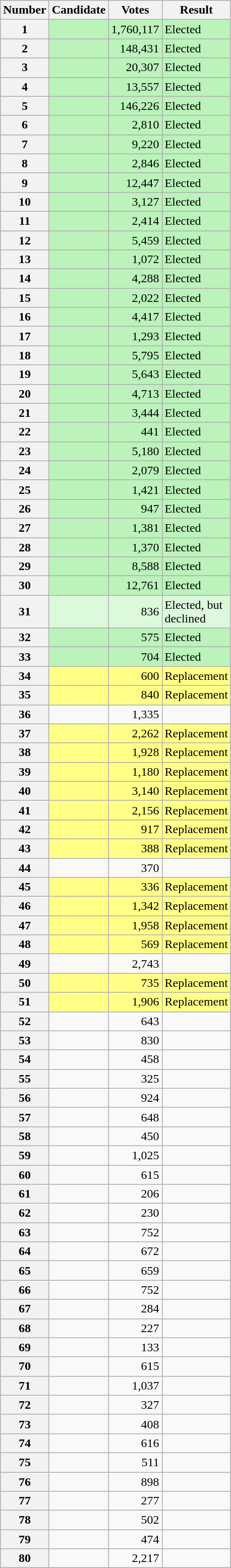<table class="wikitable sortable">
<tr>
<th scope="col">Number</th>
<th scope="col">Candidate</th>
<th scope="col">Votes</th>
<th scope="col">Result</th>
</tr>
<tr bgcolor=bbf3bb>
<th scope="row">1</th>
<td></td>
<td style="text-align:right">1,760,117</td>
<td>Elected</td>
</tr>
<tr bgcolor=bbf3bb>
<th scope="row">2</th>
<td></td>
<td style="text-align:right">148,431</td>
<td>Elected</td>
</tr>
<tr bgcolor=bbf3bb>
<th scope="row">3</th>
<td></td>
<td style="text-align:right">20,307</td>
<td>Elected</td>
</tr>
<tr bgcolor=bbf3bb>
<th scope="row">4</th>
<td></td>
<td style="text-align:right">13,557</td>
<td>Elected</td>
</tr>
<tr bgcolor=bbf3bb>
<th scope="row">5</th>
<td></td>
<td style="text-align:right">146,226</td>
<td>Elected</td>
</tr>
<tr bgcolor=bbf3bb>
<th scope="row">6</th>
<td></td>
<td style="text-align:right">2,810</td>
<td>Elected</td>
</tr>
<tr bgcolor=bbf3bb>
<th scope="row">7</th>
<td></td>
<td style="text-align:right">9,220</td>
<td>Elected</td>
</tr>
<tr bgcolor=bbf3bb>
<th scope="row">8</th>
<td></td>
<td style="text-align:right">2,846</td>
<td>Elected</td>
</tr>
<tr bgcolor=bbf3bb>
<th scope="row">9</th>
<td></td>
<td style="text-align:right">12,447</td>
<td>Elected</td>
</tr>
<tr bgcolor=bbf3bb>
<th scope="row">10</th>
<td></td>
<td style="text-align:right">3,127</td>
<td>Elected</td>
</tr>
<tr bgcolor=bbf3bb>
<th scope="row">11</th>
<td></td>
<td style="text-align:right">2,414</td>
<td>Elected</td>
</tr>
<tr bgcolor=bbf3bb>
<th scope="row">12</th>
<td></td>
<td style="text-align:right">5,459</td>
<td>Elected</td>
</tr>
<tr bgcolor=bbf3bb>
<th scope="row">13</th>
<td></td>
<td style="text-align:right">1,072</td>
<td>Elected</td>
</tr>
<tr bgcolor=bbf3bb>
<th scope="row">14</th>
<td></td>
<td style="text-align:right">4,288</td>
<td>Elected</td>
</tr>
<tr bgcolor=bbf3bb>
<th scope="row">15</th>
<td></td>
<td style="text-align:right">2,022</td>
<td>Elected</td>
</tr>
<tr bgcolor=bbf3bb>
<th scope="row">16</th>
<td></td>
<td style="text-align:right">4,417</td>
<td>Elected</td>
</tr>
<tr bgcolor=bbf3bb>
<th scope="row">17</th>
<td></td>
<td style="text-align:right">1,293</td>
<td>Elected</td>
</tr>
<tr bgcolor=bbf3bb>
<th scope="row">18</th>
<td></td>
<td style="text-align:right">5,795</td>
<td>Elected</td>
</tr>
<tr bgcolor=bbf3bb>
<th scope="row">19</th>
<td></td>
<td style="text-align:right">5,643</td>
<td>Elected</td>
</tr>
<tr bgcolor=bbf3bb>
<th scope="row">20</th>
<td></td>
<td style="text-align:right">4,713</td>
<td>Elected</td>
</tr>
<tr bgcolor=bbf3bb>
<th scope="row">21</th>
<td></td>
<td style="text-align:right">3,444</td>
<td>Elected</td>
</tr>
<tr bgcolor=bbf3bb>
<th scope="row">22</th>
<td></td>
<td style="text-align:right">441</td>
<td>Elected</td>
</tr>
<tr bgcolor=bbf3bb>
<th scope="row">23</th>
<td></td>
<td style="text-align:right">5,180</td>
<td>Elected</td>
</tr>
<tr bgcolor=bbf3bb>
<th scope="row">24</th>
<td></td>
<td style="text-align:right">2,079</td>
<td>Elected</td>
</tr>
<tr bgcolor=bbf3bb>
<th scope="row">25</th>
<td></td>
<td style="text-align:right">1,421</td>
<td>Elected</td>
</tr>
<tr bgcolor=bbf3bb>
<th scope="row">26</th>
<td></td>
<td style="text-align:right">947</td>
<td>Elected</td>
</tr>
<tr bgcolor=bbf3bb>
<th scope="row">27</th>
<td></td>
<td style="text-align:right">1,381</td>
<td>Elected</td>
</tr>
<tr bgcolor=bbf3bb>
<th scope="row">28</th>
<td></td>
<td style="text-align:right">1,370</td>
<td>Elected</td>
</tr>
<tr bgcolor=bbf3bb>
<th scope="row">29</th>
<td></td>
<td style="text-align:right">8,588</td>
<td>Elected</td>
</tr>
<tr bgcolor=bbf3bb>
<th scope="row">30</th>
<td></td>
<td style="text-align:right">12,761</td>
<td>Elected</td>
</tr>
<tr bgcolor=dcf9dc>
<th scope="row">31</th>
<td></td>
<td style="text-align:right">836</td>
<td>Elected, but<br>declined</td>
</tr>
<tr bgcolor=bbf3bb>
<th scope="row">32</th>
<td></td>
<td style="text-align:right">575</td>
<td>Elected</td>
</tr>
<tr bgcolor=bbf3bb>
<th scope="row">33</th>
<td></td>
<td style="text-align:right">704</td>
<td>Elected</td>
</tr>
<tr bgcolor=#FF8>
<th scope="row">34</th>
<td></td>
<td style="text-align:right">600</td>
<td>Replacement</td>
</tr>
<tr bgcolor=#FF8>
<th scope="row">35</th>
<td></td>
<td style="text-align:right">840</td>
<td>Replacement</td>
</tr>
<tr>
<th scope="row">36</th>
<td></td>
<td style="text-align:right">1,335</td>
<td></td>
</tr>
<tr bgcolor=#FF8>
<th scope="row">37</th>
<td></td>
<td style="text-align:right">2,262</td>
<td>Replacement</td>
</tr>
<tr bgcolor=#FF8>
<th scope="row">38</th>
<td></td>
<td style="text-align:right">1,928</td>
<td>Replacement</td>
</tr>
<tr bgcolor=#FF8>
<th scope="row">39</th>
<td></td>
<td style="text-align:right">1,180</td>
<td>Replacement</td>
</tr>
<tr bgcolor=#FF8>
<th scope="row">40</th>
<td></td>
<td style="text-align:right">3,140</td>
<td>Replacement</td>
</tr>
<tr bgcolor=#FF8>
<th scope="row">41</th>
<td></td>
<td style="text-align:right">2,156</td>
<td>Replacement</td>
</tr>
<tr bgcolor=#FF8>
<th scope="row">42</th>
<td></td>
<td style="text-align:right">917</td>
<td>Replacement</td>
</tr>
<tr bgcolor=#FF8>
<th scope="row">43</th>
<td></td>
<td style="text-align:right">388</td>
<td>Replacement</td>
</tr>
<tr>
<th scope="row">44</th>
<td></td>
<td style="text-align:right">370</td>
<td></td>
</tr>
<tr bgcolor=#FF8>
<th scope="row">45</th>
<td></td>
<td style="text-align:right">336</td>
<td>Replacement</td>
</tr>
<tr bgcolor=#FF8>
<th scope="row">46</th>
<td></td>
<td style="text-align:right">1,342</td>
<td>Replacement</td>
</tr>
<tr bgcolor=#FF8>
<th scope="row">47</th>
<td></td>
<td style="text-align:right">1,958</td>
<td>Replacement</td>
</tr>
<tr bgcolor=#FF8>
<th scope="row">48</th>
<td></td>
<td style="text-align:right">569</td>
<td>Replacement</td>
</tr>
<tr>
<th scope="row">49</th>
<td></td>
<td style="text-align:right">2,743</td>
<td></td>
</tr>
<tr bgcolor=#FF8>
<th scope="row">50</th>
<td></td>
<td style="text-align:right">735</td>
<td>Replacement</td>
</tr>
<tr bgcolor=#FF8>
<th scope="row">51</th>
<td></td>
<td style="text-align:right">1,906</td>
<td>Replacement</td>
</tr>
<tr>
<th scope="row">52</th>
<td></td>
<td style="text-align:right">643</td>
<td></td>
</tr>
<tr>
<th scope="row">53</th>
<td></td>
<td style="text-align:right">830</td>
<td></td>
</tr>
<tr>
<th scope="row">54</th>
<td></td>
<td style="text-align:right">458</td>
<td></td>
</tr>
<tr>
<th scope="row">55</th>
<td></td>
<td style="text-align:right">325</td>
<td></td>
</tr>
<tr>
<th scope="row">56</th>
<td></td>
<td style="text-align:right">924</td>
<td></td>
</tr>
<tr>
<th scope="row">57</th>
<td></td>
<td style="text-align:right">648</td>
<td></td>
</tr>
<tr>
<th scope="row">58</th>
<td></td>
<td style="text-align:right">450</td>
<td></td>
</tr>
<tr>
<th scope="row">59</th>
<td></td>
<td style="text-align:right">1,025</td>
<td></td>
</tr>
<tr>
<th scope="row">60</th>
<td></td>
<td style="text-align:right">615</td>
<td></td>
</tr>
<tr>
<th scope="row">61</th>
<td></td>
<td style="text-align:right">206</td>
<td></td>
</tr>
<tr>
<th scope="row">62</th>
<td></td>
<td style="text-align:right">230</td>
<td></td>
</tr>
<tr>
<th scope="row">63</th>
<td></td>
<td style="text-align:right">752</td>
<td></td>
</tr>
<tr>
<th scope="row">64</th>
<td></td>
<td style="text-align:right">672</td>
<td></td>
</tr>
<tr>
<th scope="row">65</th>
<td></td>
<td style="text-align:right">659</td>
<td></td>
</tr>
<tr>
<th scope="row">66</th>
<td></td>
<td style="text-align:right">752</td>
<td></td>
</tr>
<tr>
<th scope="row">67</th>
<td></td>
<td style="text-align:right">284</td>
<td></td>
</tr>
<tr>
<th scope="row">68</th>
<td></td>
<td style="text-align:right">227</td>
<td></td>
</tr>
<tr>
<th scope="row">69</th>
<td></td>
<td style="text-align:right">133</td>
<td></td>
</tr>
<tr>
<th scope="row">70</th>
<td></td>
<td style="text-align:right">615</td>
<td></td>
</tr>
<tr>
<th scope="row">71</th>
<td></td>
<td style="text-align:right">1,037</td>
<td></td>
</tr>
<tr>
<th scope="row">72</th>
<td></td>
<td style="text-align:right">327</td>
<td></td>
</tr>
<tr>
<th scope="row">73</th>
<td></td>
<td style="text-align:right">408</td>
<td></td>
</tr>
<tr>
<th scope="row">74</th>
<td></td>
<td style="text-align:right">616</td>
<td></td>
</tr>
<tr>
<th scope="row">75</th>
<td></td>
<td style="text-align:right">511</td>
<td></td>
</tr>
<tr>
<th scope="row">76</th>
<td></td>
<td style="text-align:right">898</td>
<td></td>
</tr>
<tr>
<th scope="row">77</th>
<td></td>
<td style="text-align:right">277</td>
<td></td>
</tr>
<tr>
<th scope="row">78</th>
<td></td>
<td style="text-align:right">502</td>
<td></td>
</tr>
<tr>
<th scope="row">79</th>
<td></td>
<td style="text-align:right">474</td>
<td></td>
</tr>
<tr>
<th scope="row">80</th>
<td></td>
<td style="text-align:right">2,217</td>
<td></td>
</tr>
</table>
